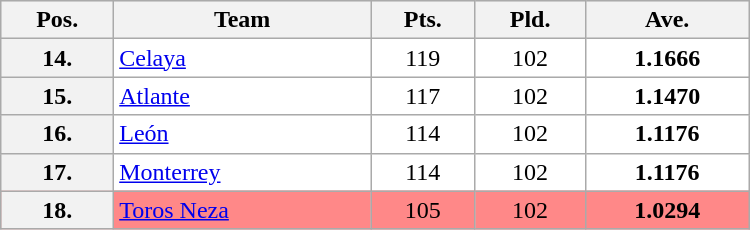<table class="wikitable"style="border: 1px solid #ffffff; background-color: #f0f0f0" cellspacing="1" cellpadding="1" width="500">
<tr bgcolor="#EFEFEF">
<th align="center">Pos.</th>
<th align="center">Team</th>
<th align="center">Pts.</th>
<th align="center">Pld.</th>
<th align="center">Ave.</th>
</tr>
<tr align="left" valign="top" bgcolor="ffffff">
<th align="center">14.</th>
<td><a href='#'>Celaya</a></td>
<td align="center">119</td>
<td align="center">102</td>
<td align="center"><strong>1.1666</strong></td>
</tr>
<tr align="left" valign="top" bgcolor="ffffff">
<th align="center">15.</th>
<td><a href='#'>Atlante</a></td>
<td align="center">117</td>
<td align="center">102</td>
<td align="center"><strong>1.1470</strong></td>
</tr>
<tr align="left" valign="top" bgcolor="ffffff">
<th align="center">16.</th>
<td><a href='#'>León</a></td>
<td align="center">114</td>
<td align="center">102</td>
<td align="center"><strong>1.1176</strong></td>
</tr>
<tr align="left" valign="top" bgcolor="ffffff">
<th align="center">17.</th>
<td><a href='#'>Monterrey</a></td>
<td align="center">114</td>
<td align="center">102</td>
<td align="center"><strong>1.1176</strong></td>
</tr>
<tr align="left" valign="top" bgcolor="ff8888">
<th align="center">18.</th>
<td><a href='#'>Toros Neza</a></td>
<td align="center">105</td>
<td align="center">102</td>
<td align="center"><strong>1.0294</strong></td>
</tr>
</table>
